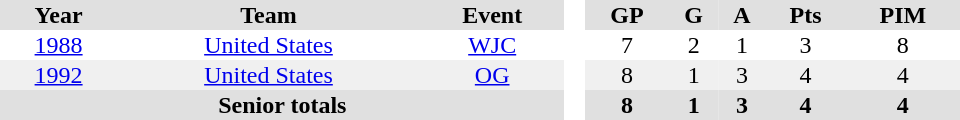<table border="0" cellpadding="1" cellspacing="0" style="text-align:center; width:40em">
<tr bgcolor="#e0e0e0">
<th>Year</th>
<th>Team</th>
<th>Event</th>
<th rowspan="99" bgcolor="#ffffff"> </th>
<th>GP</th>
<th>G</th>
<th>A</th>
<th>Pts</th>
<th>PIM</th>
</tr>
<tr>
<td><a href='#'>1988</a></td>
<td><a href='#'>United States</a></td>
<td><a href='#'>WJC</a></td>
<td>7</td>
<td>2</td>
<td>1</td>
<td>3</td>
<td>8</td>
</tr>
<tr bgcolor="#f0f0f0">
<td><a href='#'>1992</a></td>
<td><a href='#'>United States</a></td>
<td><a href='#'>OG</a></td>
<td>8</td>
<td>1</td>
<td>3</td>
<td>4</td>
<td>4</td>
</tr>
<tr bgcolor="#e0e0e0">
<th colspan=3>Senior totals</th>
<th>8</th>
<th>1</th>
<th>3</th>
<th>4</th>
<th>4</th>
</tr>
</table>
